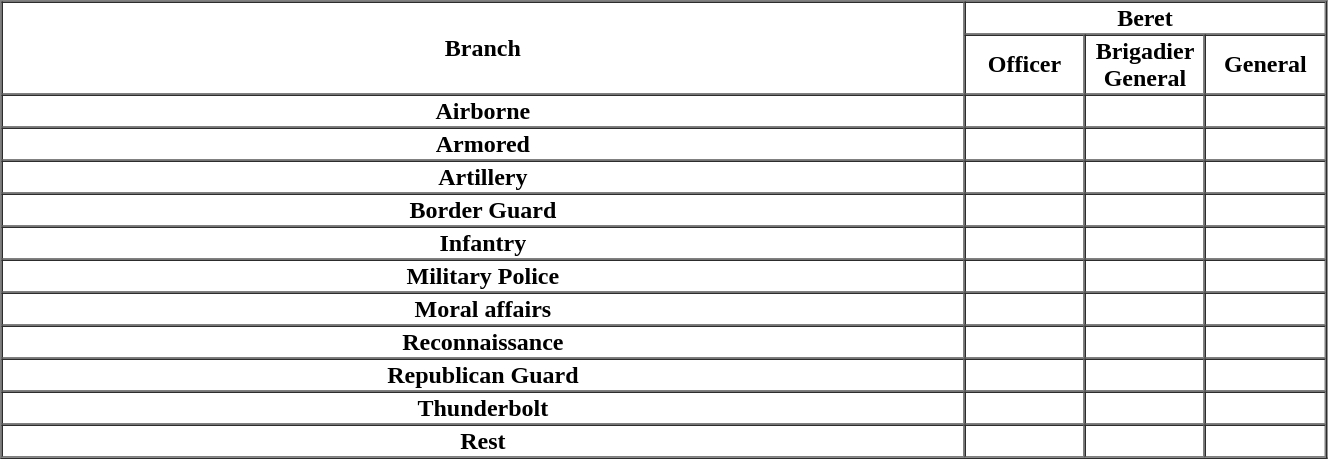<table border="1" cellpadding="1" cellspacing="0" style="width:70%; text-align:center">
<tr>
<th rowspan=2><strong>Branch</strong></th>
<th colspan=3><strong>Beret</strong></th>
</tr>
<tr>
<th><strong>Officer</strong></th>
<th><strong>Brigadier General</strong></th>
<th><strong>General</strong></th>
</tr>
<tr>
<th>Airborne</th>
<td style="width:9.1%"></td>
<td style="width:9.1%"></td>
<td style="width:9.1%"></td>
</tr>
<tr>
<th>Armored</th>
<td style="width:9.1%"></td>
<td style="width:9.1%"></td>
<td style="width:9.1%"></td>
</tr>
<tr>
<th>Artillery</th>
<td style="width:9.1%"></td>
<td style="width:9.1%"></td>
<td style="width:9.1%"></td>
</tr>
<tr>
<th>Border Guard</th>
<td style="width:9.1%"></td>
<td style="width:9.1%"></td>
<td style="width:9.1%"></td>
</tr>
<tr>
<th>Infantry</th>
<td style="width:9.1%"></td>
<td style="width:9.1%"></td>
<td style="width:9.1%"></td>
</tr>
<tr>
<th>Military Police</th>
<td style="width:9.1%"></td>
<td style="width:9.1%"></td>
<td style="width:9.1%"></td>
</tr>
<tr>
<th>Moral affairs</th>
<td style="width:9.1%"></td>
<td style="width:9.1%"></td>
<td style="width:9.1%"></td>
</tr>
<tr>
<th>Reconnaissance</th>
<td style="width:9.1%"></td>
<td style="width:9.1%"></td>
<td style="width:9.1%"></td>
</tr>
<tr>
<th>Republican Guard</th>
<td style="width:9.1%"></td>
<td style="width:9.1%"></td>
<td style="width:9.1%"></td>
</tr>
<tr>
<th>Thunderbolt</th>
<td style="width:9.1%"></td>
<td style="width:9.1%"></td>
<td style="width:9.1%"></td>
</tr>
<tr>
<th>Rest</th>
<td style="width:9.1%"></td>
<td style="width:9.1%"></td>
<td style="width:9.1%"></td>
</tr>
</table>
